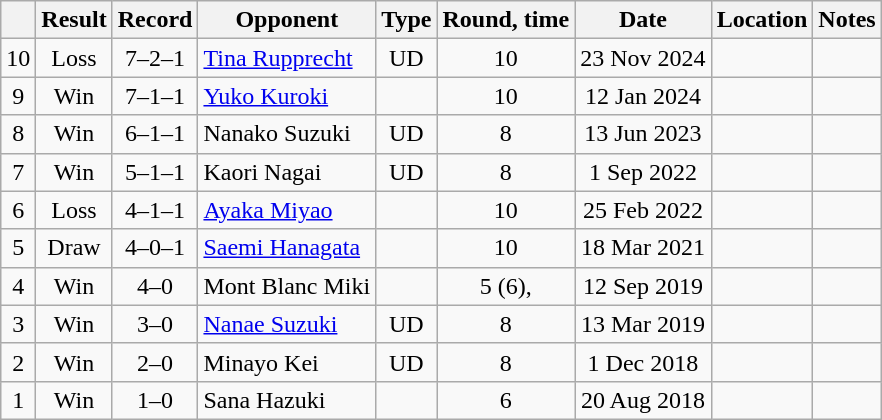<table class="wikitable" style="text-align:center">
<tr>
<th></th>
<th>Result</th>
<th>Record</th>
<th>Opponent</th>
<th>Type</th>
<th>Round, time</th>
<th>Date</th>
<th>Location</th>
<th>Notes</th>
</tr>
<tr>
<td>10</td>
<td>Loss</td>
<td>7–2–1</td>
<td align=left><a href='#'>Tina Rupprecht</a></td>
<td>UD</td>
<td>10</td>
<td>23 Nov 2024</td>
<td align=left></td>
<td align=left></td>
</tr>
<tr>
<td>9</td>
<td>Win</td>
<td>7–1–1</td>
<td align=left><a href='#'>Yuko Kuroki</a></td>
<td></td>
<td>10</td>
<td>12 Jan 2024</td>
<td align=left></td>
<td align=left></td>
</tr>
<tr>
<td>8</td>
<td>Win</td>
<td>6–1–1</td>
<td align=left>Nanako Suzuki</td>
<td>UD</td>
<td>8</td>
<td>13 Jun 2023</td>
<td align=left></td>
<td></td>
</tr>
<tr>
<td>7</td>
<td>Win</td>
<td>5–1–1</td>
<td align=left>Kaori Nagai</td>
<td>UD</td>
<td>8</td>
<td>1 Sep 2022</td>
<td align=left></td>
<td align=left></td>
</tr>
<tr>
<td>6</td>
<td>Loss</td>
<td>4–1–1</td>
<td align=left><a href='#'>Ayaka Miyao</a></td>
<td></td>
<td>10</td>
<td>25 Feb 2022</td>
<td align=left></td>
<td align=left></td>
</tr>
<tr>
<td>5</td>
<td>Draw</td>
<td>4–0–1</td>
<td align=left><a href='#'>Saemi Hanagata</a></td>
<td></td>
<td>10</td>
<td>18 Mar 2021</td>
<td align=left></td>
<td align=left></td>
</tr>
<tr>
<td>4</td>
<td>Win</td>
<td>4–0</td>
<td align=left>Mont Blanc Miki</td>
<td></td>
<td>5 (6), </td>
<td>12 Sep 2019</td>
<td align=left></td>
<td align=left></td>
</tr>
<tr>
<td>3</td>
<td>Win</td>
<td>3–0</td>
<td align=left><a href='#'>Nanae Suzuki</a></td>
<td>UD</td>
<td>8</td>
<td>13 Mar 2019</td>
<td align=left></td>
<td align=left></td>
</tr>
<tr>
<td>2</td>
<td>Win</td>
<td>2–0</td>
<td align=left>Minayo Kei</td>
<td>UD</td>
<td>8</td>
<td>1 Dec 2018</td>
<td align=left></td>
<td align=left></td>
</tr>
<tr>
<td>1</td>
<td>Win</td>
<td>1–0</td>
<td align=left>Sana Hazuki</td>
<td></td>
<td>6</td>
<td>20 Aug 2018</td>
<td align=left></td>
<td></td>
</tr>
</table>
